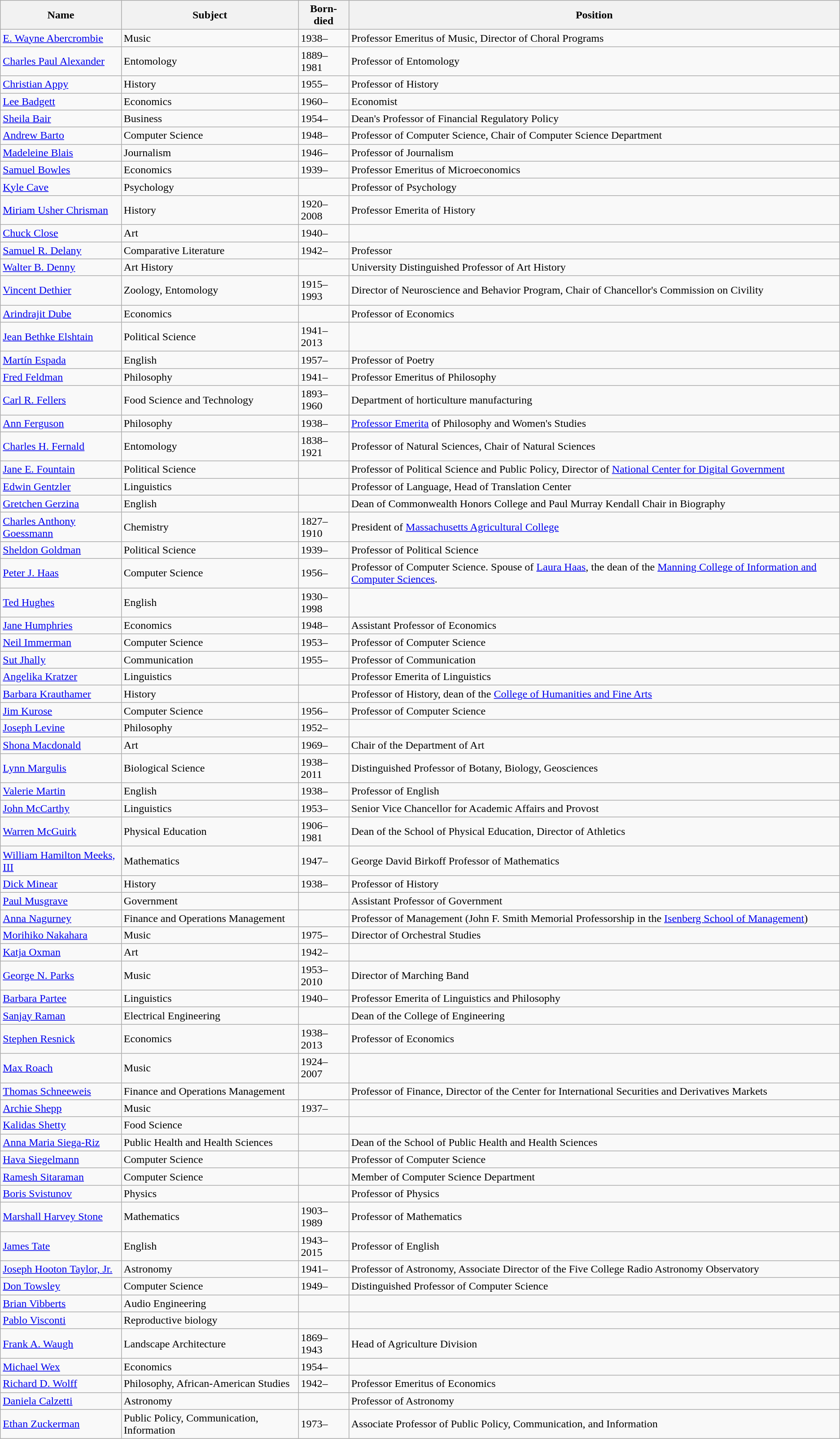<table class="wikitable sortable">
<tr>
<th>Name</th>
<th>Subject</th>
<th>Born-died</th>
<th>Position</th>
</tr>
<tr>
<td><a href='#'>E. Wayne Abercrombie</a></td>
<td>Music</td>
<td>1938–</td>
<td>Professor Emeritus of Music, Director of Choral Programs</td>
</tr>
<tr>
<td><a href='#'>Charles Paul Alexander</a></td>
<td>Entomology</td>
<td>1889–1981</td>
<td>Professor of Entomology</td>
</tr>
<tr>
<td><a href='#'>Christian Appy</a></td>
<td>History</td>
<td>1955–</td>
<td>Professor of History</td>
</tr>
<tr>
<td><a href='#'>Lee Badgett</a></td>
<td>Economics</td>
<td>1960–</td>
<td>Economist</td>
</tr>
<tr>
<td><a href='#'>Sheila Bair</a></td>
<td>Business</td>
<td>1954–</td>
<td>Dean's Professor of Financial Regulatory Policy</td>
</tr>
<tr>
<td><a href='#'>Andrew Barto</a></td>
<td>Computer Science</td>
<td>1948–</td>
<td>Professor of Computer Science, Chair of Computer Science Department</td>
</tr>
<tr>
<td><a href='#'>Madeleine Blais</a></td>
<td>Journalism</td>
<td>1946–</td>
<td>Professor of Journalism</td>
</tr>
<tr>
<td><a href='#'>Samuel Bowles</a></td>
<td>Economics</td>
<td>1939–</td>
<td>Professor Emeritus of Microeconomics</td>
</tr>
<tr>
<td><a href='#'>Kyle Cave</a></td>
<td>Psychology</td>
<td></td>
<td>Professor of Psychology</td>
</tr>
<tr>
<td><a href='#'>Miriam Usher Chrisman</a></td>
<td>History</td>
<td>1920–2008</td>
<td>Professor Emerita of History</td>
</tr>
<tr>
<td><a href='#'>Chuck Close</a></td>
<td>Art</td>
<td>1940–</td>
<td></td>
</tr>
<tr>
<td><a href='#'>Samuel R. Delany</a></td>
<td>Comparative Literature</td>
<td>1942–</td>
<td>Professor</td>
</tr>
<tr>
<td><a href='#'>Walter B. Denny</a></td>
<td>Art History</td>
<td></td>
<td>University Distinguished Professor of Art History</td>
</tr>
<tr>
<td><a href='#'>Vincent Dethier</a></td>
<td>Zoology, Entomology</td>
<td>1915–1993</td>
<td>Director of Neuroscience and Behavior Program, Chair of Chancellor's Commission on Civility</td>
</tr>
<tr>
<td><a href='#'>Arindrajit Dube</a></td>
<td>Economics</td>
<td></td>
<td>Professor of Economics</td>
</tr>
<tr>
<td><a href='#'>Jean Bethke Elshtain</a></td>
<td>Political Science</td>
<td>1941–2013</td>
<td></td>
</tr>
<tr>
<td><a href='#'>Martín Espada</a></td>
<td>English</td>
<td>1957–</td>
<td>Professor of Poetry</td>
</tr>
<tr>
<td><a href='#'>Fred Feldman</a></td>
<td>Philosophy</td>
<td>1941–</td>
<td>Professor Emeritus of Philosophy</td>
</tr>
<tr>
<td><a href='#'>Carl R. Fellers</a></td>
<td>Food Science and Technology</td>
<td>1893–1960</td>
<td>Department of horticulture manufacturing</td>
</tr>
<tr>
<td><a href='#'>Ann Ferguson</a></td>
<td>Philosophy</td>
<td>1938–</td>
<td><a href='#'>Professor Emerita</a> of Philosophy and Women's Studies</td>
</tr>
<tr>
<td><a href='#'>Charles H. Fernald</a></td>
<td>Entomology</td>
<td>1838–1921</td>
<td>Professor of Natural Sciences, Chair of Natural Sciences</td>
</tr>
<tr>
<td><a href='#'>Jane E. Fountain</a></td>
<td>Political Science</td>
<td></td>
<td>Professor of Political Science and Public Policy, Director of <a href='#'>National Center for Digital Government</a></td>
</tr>
<tr>
<td><a href='#'>Edwin Gentzler</a></td>
<td>Linguistics</td>
<td></td>
<td>Professor of Language, Head of Translation Center</td>
</tr>
<tr>
<td><a href='#'>Gretchen Gerzina</a></td>
<td>English</td>
<td></td>
<td>Dean of Commonwealth Honors College and Paul Murray Kendall Chair in Biography</td>
</tr>
<tr>
<td><a href='#'>Charles Anthony Goessmann</a></td>
<td>Chemistry</td>
<td>1827–1910</td>
<td>President of <a href='#'>Massachusetts Agricultural College</a></td>
</tr>
<tr>
<td><a href='#'>Sheldon Goldman</a></td>
<td>Political Science</td>
<td>1939–</td>
<td>Professor of Political Science</td>
</tr>
<tr>
<td><a href='#'>Peter J. Haas</a></td>
<td>Computer Science</td>
<td>1956–</td>
<td>Professor of Computer Science. Spouse of <a href='#'>Laura Haas</a>, the dean of the <a href='#'>Manning College of Information and Computer Sciences</a>.</td>
</tr>
<tr>
<td><a href='#'>Ted Hughes</a></td>
<td>English</td>
<td>1930–1998</td>
<td></td>
</tr>
<tr>
<td><a href='#'>Jane Humphries</a></td>
<td>Economics</td>
<td>1948–</td>
<td>Assistant Professor of Economics</td>
</tr>
<tr>
<td><a href='#'>Neil Immerman</a></td>
<td>Computer Science</td>
<td>1953–</td>
<td>Professor of Computer Science</td>
</tr>
<tr>
<td><a href='#'>Sut Jhally</a></td>
<td>Communication</td>
<td>1955–</td>
<td>Professor of Communication</td>
</tr>
<tr>
<td><a href='#'>Angelika Kratzer</a></td>
<td>Linguistics</td>
<td></td>
<td>Professor Emerita of Linguistics</td>
</tr>
<tr>
<td><a href='#'>Barbara Krauthamer</a></td>
<td>History</td>
<td></td>
<td>Professor of History, dean of the <a href='#'>College of Humanities and Fine Arts</a></td>
</tr>
<tr>
<td><a href='#'>Jim Kurose</a></td>
<td>Computer Science</td>
<td>1956–</td>
<td>Professor of Computer Science</td>
</tr>
<tr>
<td><a href='#'>Joseph Levine</a></td>
<td>Philosophy</td>
<td>1952–</td>
<td></td>
</tr>
<tr>
<td><a href='#'>Shona Macdonald</a></td>
<td>Art</td>
<td>1969–</td>
<td>Chair of the Department of Art</td>
</tr>
<tr>
<td><a href='#'>Lynn Margulis</a></td>
<td>Biological Science</td>
<td>1938–2011</td>
<td>Distinguished Professor of Botany, Biology, Geosciences</td>
</tr>
<tr>
<td><a href='#'>Valerie Martin</a></td>
<td>English</td>
<td>1938–</td>
<td>Professor of English</td>
</tr>
<tr>
<td><a href='#'>John McCarthy</a></td>
<td>Linguistics</td>
<td>1953–</td>
<td>Senior Vice Chancellor for Academic Affairs and Provost</td>
</tr>
<tr>
<td><a href='#'>Warren McGuirk</a></td>
<td>Physical Education</td>
<td>1906–1981</td>
<td>Dean of the School of Physical Education, Director of Athletics</td>
</tr>
<tr>
<td><a href='#'>William Hamilton Meeks, III</a></td>
<td>Mathematics</td>
<td>1947–</td>
<td>George David Birkoff Professor of Mathematics</td>
</tr>
<tr>
<td><a href='#'>Dick Minear</a></td>
<td>History</td>
<td>1938–</td>
<td>Professor of History</td>
</tr>
<tr>
<td><a href='#'>Paul Musgrave</a></td>
<td>Government</td>
<td></td>
<td>Assistant Professor of Government</td>
</tr>
<tr>
<td><a href='#'>Anna Nagurney</a></td>
<td>Finance and Operations Management</td>
<td></td>
<td>Professor of Management (John F. Smith Memorial Professorship in the <a href='#'>Isenberg School of Management</a>)</td>
</tr>
<tr>
<td><a href='#'>Morihiko Nakahara</a></td>
<td>Music</td>
<td>1975–</td>
<td>Director of Orchestral Studies</td>
</tr>
<tr>
<td><a href='#'>Katja Oxman</a></td>
<td>Art</td>
<td>1942–</td>
<td></td>
</tr>
<tr>
<td><a href='#'>George N. Parks</a></td>
<td>Music</td>
<td>1953–2010</td>
<td>Director of Marching Band</td>
</tr>
<tr>
<td><a href='#'>Barbara Partee</a></td>
<td>Linguistics</td>
<td>1940–</td>
<td>Professor Emerita of Linguistics and Philosophy</td>
</tr>
<tr>
<td><a href='#'>Sanjay Raman</a></td>
<td>Electrical Engineering</td>
<td></td>
<td>Dean of the College of Engineering</td>
</tr>
<tr>
<td><a href='#'>Stephen Resnick</a></td>
<td>Economics</td>
<td>1938–2013</td>
<td>Professor of Economics</td>
</tr>
<tr>
<td><a href='#'>Max Roach</a></td>
<td>Music</td>
<td>1924–2007</td>
<td></td>
</tr>
<tr>
<td><a href='#'>Thomas Schneeweis</a></td>
<td>Finance and Operations Management</td>
<td></td>
<td>Professor of Finance, Director of the Center for International Securities and Derivatives Markets</td>
</tr>
<tr>
<td><a href='#'>Archie Shepp</a></td>
<td>Music</td>
<td>1937–</td>
<td></td>
</tr>
<tr>
<td><a href='#'>Kalidas Shetty</a></td>
<td>Food Science</td>
<td></td>
<td></td>
</tr>
<tr>
<td><a href='#'>Anna Maria Siega-Riz</a></td>
<td>Public Health and Health Sciences</td>
<td></td>
<td>Dean of the School of Public Health and Health Sciences</td>
</tr>
<tr>
<td><a href='#'>Hava Siegelmann</a></td>
<td>Computer Science</td>
<td></td>
<td>Professor of Computer Science</td>
</tr>
<tr>
<td><a href='#'>Ramesh Sitaraman</a></td>
<td>Computer Science</td>
<td></td>
<td>Member of Computer Science Department</td>
</tr>
<tr>
<td><a href='#'>Boris Svistunov</a></td>
<td>Physics</td>
<td></td>
<td>Professor of Physics</td>
</tr>
<tr>
<td><a href='#'>Marshall Harvey Stone</a></td>
<td>Mathematics</td>
<td>1903–1989</td>
<td>Professor of Mathematics</td>
</tr>
<tr>
<td><a href='#'>James Tate</a></td>
<td>English</td>
<td>1943–2015</td>
<td>Professor of English</td>
</tr>
<tr>
<td><a href='#'>Joseph Hooton Taylor, Jr.</a></td>
<td>Astronomy</td>
<td>1941–</td>
<td>Professor of Astronomy, Associate Director of the Five College Radio Astronomy Observatory</td>
</tr>
<tr>
<td><a href='#'>Don Towsley</a></td>
<td>Computer Science</td>
<td>1949–</td>
<td>Distinguished Professor of Computer Science</td>
</tr>
<tr>
<td><a href='#'>Brian Vibberts</a></td>
<td>Audio Engineering</td>
<td></td>
<td></td>
</tr>
<tr>
<td><a href='#'>Pablo Visconti</a></td>
<td>Reproductive biology</td>
<td></td>
<td></td>
</tr>
<tr>
<td><a href='#'>Frank A. Waugh</a></td>
<td>Landscape Architecture</td>
<td>1869–1943</td>
<td>Head of Agriculture Division</td>
</tr>
<tr>
<td><a href='#'>Michael Wex</a></td>
<td>Economics</td>
<td>1954–</td>
<td></td>
</tr>
<tr>
<td><a href='#'>Richard D. Wolff</a></td>
<td>Philosophy, African-American Studies</td>
<td>1942–</td>
<td>Professor Emeritus of Economics</td>
</tr>
<tr>
<td><a href='#'>Daniela Calzetti</a></td>
<td>Astronomy</td>
<td></td>
<td>Professor of Astronomy</td>
</tr>
<tr>
<td><a href='#'>Ethan Zuckerman</a></td>
<td>Public Policy, Communication, Information</td>
<td>1973–</td>
<td>Associate Professor of Public Policy, Communication, and Information</td>
</tr>
</table>
